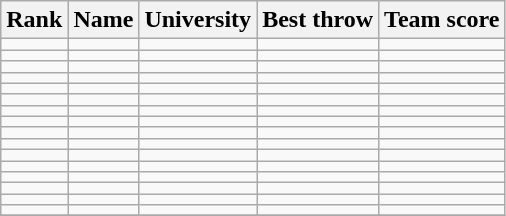<table class="wikitable sortable" style="text-align:center">
<tr>
<th>Rank</th>
<th>Name</th>
<th>University</th>
<th>Best throw</th>
<th>Team score</th>
</tr>
<tr>
<td></td>
<td align=left></td>
<td align="left"></td>
<td><strong></strong></td>
<td></td>
</tr>
<tr>
<td></td>
<td align=left></td>
<td align="left"></td>
<td><strong></strong></td>
<td></td>
</tr>
<tr>
<td></td>
<td align=left></td>
<td align="left"></td>
<td><strong></strong></td>
<td></td>
</tr>
<tr>
<td></td>
<td align=left></td>
<td align="left"></td>
<td><strong></strong></td>
<td></td>
</tr>
<tr>
<td></td>
<td align=left></td>
<td align="left"></td>
<td><strong></strong></td>
<td></td>
</tr>
<tr>
<td></td>
<td align=left></td>
<td align="left"></td>
<td><strong></strong></td>
<td></td>
</tr>
<tr>
<td></td>
<td align=left></td>
<td align="left"></td>
<td><strong></strong></td>
<td></td>
</tr>
<tr>
<td></td>
<td align=left></td>
<td align="left"></td>
<td><strong></strong></td>
<td></td>
</tr>
<tr>
<td></td>
<td align=left></td>
<td align="left"></td>
<td><strong></strong></td>
<td></td>
</tr>
<tr>
<td></td>
<td align=left></td>
<td align="left"></td>
<td><strong></strong></td>
<td></td>
</tr>
<tr>
<td></td>
<td align=left></td>
<td align="left"></td>
<td><strong></strong></td>
<td></td>
</tr>
<tr>
<td></td>
<td align=left></td>
<td align="left"></td>
<td><strong></strong></td>
<td></td>
</tr>
<tr>
<td></td>
<td align=left></td>
<td align="left"></td>
<td><strong></strong></td>
<td></td>
</tr>
<tr>
<td></td>
<td align=left></td>
<td align="left"></td>
<td><strong></strong></td>
<td></td>
</tr>
<tr>
<td></td>
<td align=left></td>
<td align="left"></td>
<td><strong></strong></td>
<td></td>
</tr>
<tr>
<td></td>
<td align=left></td>
<td align="left"></td>
<td><strong></strong></td>
<td></td>
</tr>
<tr>
</tr>
</table>
